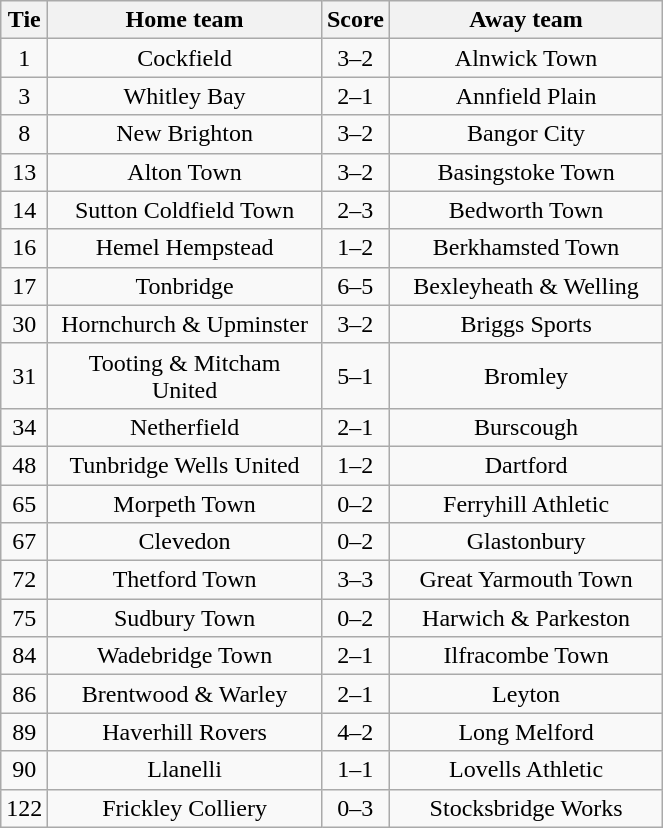<table class="wikitable" style="text-align:center;">
<tr>
<th width=20>Tie</th>
<th width=175>Home team</th>
<th width=20>Score</th>
<th width=175>Away team</th>
</tr>
<tr>
<td>1</td>
<td>Cockfield</td>
<td>3–2</td>
<td>Alnwick Town</td>
</tr>
<tr>
<td>3</td>
<td>Whitley Bay</td>
<td>2–1</td>
<td>Annfield Plain</td>
</tr>
<tr>
<td>8</td>
<td>New Brighton</td>
<td>3–2</td>
<td>Bangor City</td>
</tr>
<tr>
<td>13</td>
<td>Alton Town</td>
<td>3–2</td>
<td>Basingstoke Town</td>
</tr>
<tr>
<td>14</td>
<td>Sutton Coldfield Town</td>
<td>2–3</td>
<td>Bedworth Town</td>
</tr>
<tr>
<td>16</td>
<td>Hemel Hempstead</td>
<td>1–2</td>
<td>Berkhamsted Town</td>
</tr>
<tr>
<td>17</td>
<td>Tonbridge</td>
<td>6–5</td>
<td>Bexleyheath & Welling</td>
</tr>
<tr>
<td>30</td>
<td>Hornchurch & Upminster</td>
<td>3–2</td>
<td>Briggs Sports</td>
</tr>
<tr>
<td>31</td>
<td>Tooting & Mitcham United</td>
<td>5–1</td>
<td>Bromley</td>
</tr>
<tr>
<td>34</td>
<td>Netherfield</td>
<td>2–1</td>
<td>Burscough</td>
</tr>
<tr>
<td>48</td>
<td>Tunbridge Wells United</td>
<td>1–2</td>
<td>Dartford</td>
</tr>
<tr>
<td>65</td>
<td>Morpeth Town</td>
<td>0–2</td>
<td>Ferryhill Athletic</td>
</tr>
<tr>
<td>67</td>
<td>Clevedon</td>
<td>0–2</td>
<td>Glastonbury</td>
</tr>
<tr>
<td>72</td>
<td>Thetford Town</td>
<td>3–3</td>
<td>Great Yarmouth Town</td>
</tr>
<tr>
<td>75</td>
<td>Sudbury Town</td>
<td>0–2</td>
<td>Harwich & Parkeston</td>
</tr>
<tr>
<td>84</td>
<td>Wadebridge Town</td>
<td>2–1</td>
<td>Ilfracombe Town</td>
</tr>
<tr>
<td>86</td>
<td>Brentwood & Warley</td>
<td>2–1</td>
<td>Leyton</td>
</tr>
<tr>
<td>89</td>
<td>Haverhill Rovers</td>
<td>4–2</td>
<td>Long Melford</td>
</tr>
<tr>
<td>90</td>
<td>Llanelli</td>
<td>1–1</td>
<td>Lovells Athletic</td>
</tr>
<tr>
<td>122</td>
<td>Frickley Colliery</td>
<td>0–3</td>
<td>Stocksbridge Works</td>
</tr>
</table>
